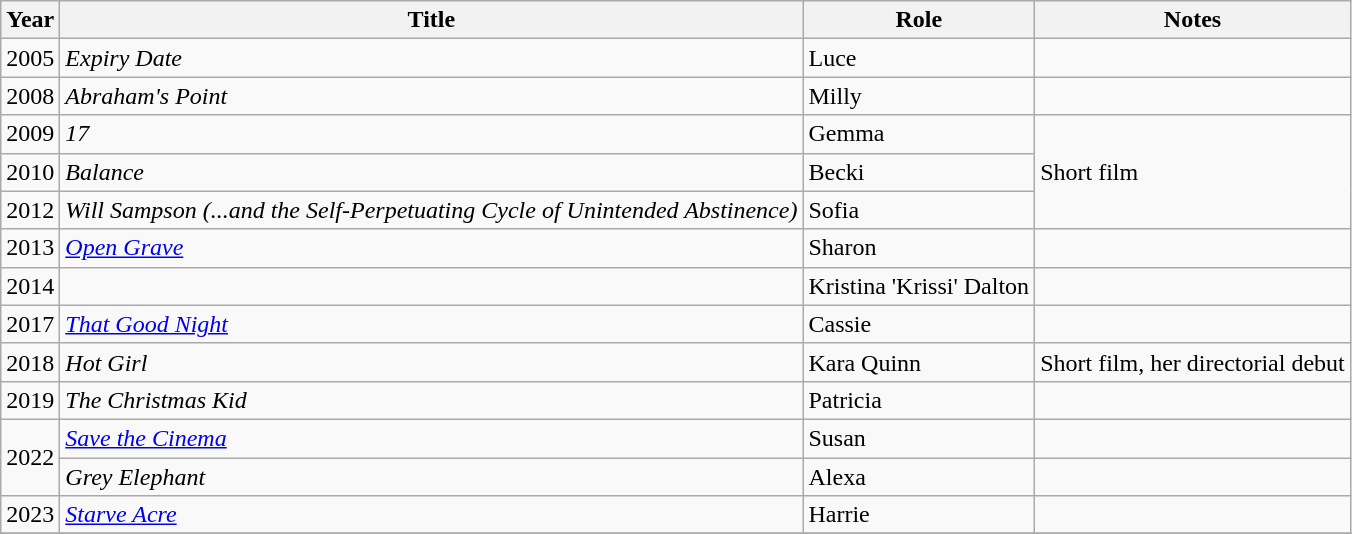<table class="wikitable sortable">
<tr>
<th>Year</th>
<th>Title</th>
<th>Role</th>
<th class="unsortable">Notes</th>
</tr>
<tr>
<td>2005</td>
<td><em>Expiry Date</em></td>
<td>Luce</td>
<td></td>
</tr>
<tr>
<td>2008</td>
<td><em>Abraham's Point</em></td>
<td>Milly</td>
<td></td>
</tr>
<tr>
<td>2009</td>
<td><em>17</em></td>
<td>Gemma</td>
<td rowspan="3">Short film</td>
</tr>
<tr>
<td>2010</td>
<td><em>Balance</em></td>
<td>Becki</td>
</tr>
<tr>
<td>2012</td>
<td><em>Will Sampson (...and the Self-Perpetuating Cycle of Unintended Abstinence)</em></td>
<td>Sofia</td>
</tr>
<tr>
<td>2013</td>
<td><em><a href='#'>Open Grave</a></em></td>
<td>Sharon</td>
<td></td>
</tr>
<tr>
<td>2014</td>
<td><em></em></td>
<td>Kristina 'Krissi' Dalton</td>
<td></td>
</tr>
<tr>
<td>2017</td>
<td><em><a href='#'>That Good Night</a></em></td>
<td>Cassie</td>
<td></td>
</tr>
<tr>
<td>2018</td>
<td><em>Hot Girl</em></td>
<td>Kara Quinn</td>
<td>Short film, her directorial debut</td>
</tr>
<tr>
<td>2019</td>
<td><em>The Christmas Kid</em></td>
<td>Patricia</td>
<td></td>
</tr>
<tr>
<td rowspan="2">2022</td>
<td><em><a href='#'>Save the Cinema</a></em></td>
<td>Susan</td>
<td></td>
</tr>
<tr>
<td><em>Grey Elephant</em></td>
<td>Alexa</td>
</tr>
<tr>
<td>2023</td>
<td><em><a href='#'>Starve Acre</a></em></td>
<td>Harrie</td>
<td></td>
</tr>
<tr>
</tr>
</table>
